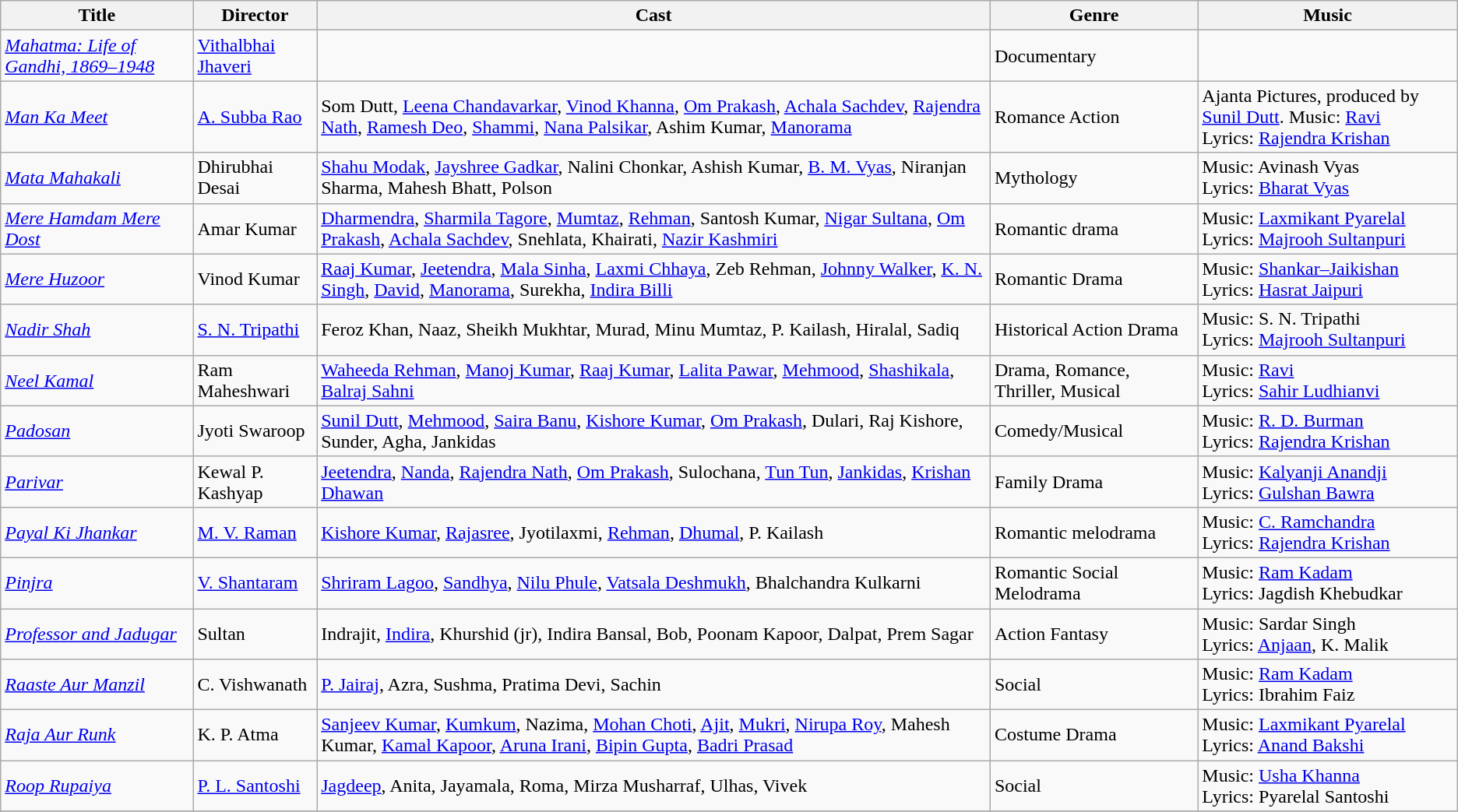<table class="wikitable">
<tr>
<th>Title</th>
<th>Director</th>
<th>Cast</th>
<th>Genre</th>
<th>Music</th>
</tr>
<tr>
<td><em><a href='#'>Mahatma: Life of Gandhi, 1869–1948</a></em></td>
<td><a href='#'>Vithalbhai Jhaveri</a></td>
<td></td>
<td>Documentary</td>
<td></td>
</tr>
<tr>
<td><em><a href='#'>Man Ka Meet</a></em></td>
<td><a href='#'>A. Subba Rao</a></td>
<td>Som Dutt, <a href='#'>Leena Chandavarkar</a>, <a href='#'>Vinod Khanna</a>, <a href='#'>Om Prakash</a>, <a href='#'>Achala Sachdev</a>, <a href='#'>Rajendra Nath</a>, <a href='#'>Ramesh Deo</a>, <a href='#'>Shammi</a>, <a href='#'>Nana Palsikar</a>, Ashim Kumar, <a href='#'>Manorama</a></td>
<td>Romance Action</td>
<td>Ajanta Pictures, produced by <a href='#'>Sunil Dutt</a>. Music: <a href='#'>Ravi</a><br>Lyrics: <a href='#'>Rajendra Krishan</a></td>
</tr>
<tr>
<td><em><a href='#'>Mata Mahakali</a></em></td>
<td>Dhirubhai Desai</td>
<td><a href='#'>Shahu Modak</a>, <a href='#'>Jayshree Gadkar</a>, Nalini Chonkar, Ashish Kumar, <a href='#'>B. M. Vyas</a>, Niranjan Sharma, Mahesh Bhatt, Polson</td>
<td>Mythology</td>
<td>Music: Avinash Vyas<br>Lyrics: <a href='#'>Bharat Vyas</a></td>
</tr>
<tr>
<td><em><a href='#'>Mere Hamdam Mere Dost</a></em></td>
<td>Amar Kumar</td>
<td><a href='#'>Dharmendra</a>, <a href='#'>Sharmila Tagore</a>, <a href='#'>Mumtaz</a>, <a href='#'>Rehman</a>, Santosh Kumar, <a href='#'>Nigar Sultana</a>, <a href='#'>Om Prakash</a>, <a href='#'>Achala Sachdev</a>, Snehlata, Khairati, <a href='#'>Nazir Kashmiri</a></td>
<td>Romantic drama</td>
<td>Music: <a href='#'>Laxmikant Pyarelal</a><br>Lyrics: <a href='#'>Majrooh Sultanpuri</a></td>
</tr>
<tr>
<td><em><a href='#'>Mere Huzoor</a></em></td>
<td>Vinod Kumar</td>
<td><a href='#'>Raaj Kumar</a>, <a href='#'>Jeetendra</a>, <a href='#'>Mala Sinha</a>, <a href='#'>Laxmi Chhaya</a>, Zeb Rehman, <a href='#'>Johnny Walker</a>, <a href='#'>K. N. Singh</a>, <a href='#'>David</a>, <a href='#'>Manorama</a>, Surekha, <a href='#'>Indira Billi</a></td>
<td>Romantic Drama</td>
<td>Music: <a href='#'>Shankar–Jaikishan</a><br>Lyrics: <a href='#'>Hasrat Jaipuri</a></td>
</tr>
<tr>
<td><em><a href='#'>Nadir Shah</a></em></td>
<td><a href='#'>S. N. Tripathi</a></td>
<td>Feroz Khan, Naaz, Sheikh Mukhtar, Murad, Minu Mumtaz, P. Kailash, Hiralal, Sadiq</td>
<td>Historical Action Drama</td>
<td>Music: S. N. Tripathi<br>Lyrics: <a href='#'>Majrooh Sultanpuri</a></td>
</tr>
<tr>
<td><em><a href='#'>Neel Kamal</a></em></td>
<td>Ram Maheshwari</td>
<td><a href='#'>Waheeda Rehman</a>, <a href='#'>Manoj Kumar</a>, <a href='#'>Raaj Kumar</a>, <a href='#'>Lalita Pawar</a>, <a href='#'>Mehmood</a>, <a href='#'>Shashikala</a>, <a href='#'>Balraj Sahni</a></td>
<td>Drama, Romance, Thriller, Musical</td>
<td>Music: <a href='#'>Ravi</a><br>Lyrics: <a href='#'>Sahir Ludhianvi</a></td>
</tr>
<tr>
<td><em><a href='#'>Padosan</a></em></td>
<td>Jyoti Swaroop</td>
<td><a href='#'>Sunil Dutt</a>, <a href='#'>Mehmood</a>, <a href='#'>Saira Banu</a>, <a href='#'>Kishore Kumar</a>, <a href='#'>Om Prakash</a>, Dulari, Raj Kishore, Sunder, Agha, Jankidas</td>
<td>Comedy/Musical</td>
<td>Music: <a href='#'>R. D. Burman</a><br>Lyrics: <a href='#'>Rajendra Krishan</a></td>
</tr>
<tr>
<td><em><a href='#'>Parivar</a></em></td>
<td>Kewal P. Kashyap</td>
<td><a href='#'>Jeetendra</a>, <a href='#'>Nanda</a>, <a href='#'>Rajendra Nath</a>, <a href='#'>Om Prakash</a>, Sulochana, <a href='#'>Tun Tun</a>, <a href='#'>Jankidas</a>, <a href='#'>Krishan Dhawan</a></td>
<td>Family Drama</td>
<td>Music: <a href='#'>Kalyanji Anandji</a><br>Lyrics: <a href='#'>Gulshan Bawra</a></td>
</tr>
<tr>
<td><em><a href='#'>Payal Ki Jhankar</a></em></td>
<td><a href='#'>M. V. Raman</a></td>
<td><a href='#'>Kishore Kumar</a>, <a href='#'>Rajasree</a>, Jyotilaxmi, <a href='#'>Rehman</a>, <a href='#'>Dhumal</a>, P. Kailash</td>
<td>Romantic melodrama</td>
<td>Music: <a href='#'>C. Ramchandra</a><br>Lyrics: <a href='#'>Rajendra Krishan</a></td>
</tr>
<tr>
<td><em><a href='#'>Pinjra</a></em></td>
<td><a href='#'>V. Shantaram</a></td>
<td><a href='#'>Shriram Lagoo</a>, <a href='#'>Sandhya</a>, <a href='#'>Nilu Phule</a>, <a href='#'>Vatsala Deshmukh</a>, Bhalchandra Kulkarni</td>
<td>Romantic Social Melodrama</td>
<td>Music: <a href='#'>Ram Kadam</a><br>Lyrics: Jagdish Khebudkar</td>
</tr>
<tr>
<td><em><a href='#'>Professor and Jadugar</a></em></td>
<td>Sultan</td>
<td>Indrajit, <a href='#'>Indira</a>, Khurshid (jr), Indira Bansal, Bob, Poonam Kapoor, Dalpat, Prem Sagar</td>
<td>Action Fantasy</td>
<td>Music: Sardar Singh<br>Lyrics: <a href='#'>Anjaan</a>, K. Malik</td>
</tr>
<tr>
<td><em><a href='#'>Raaste Aur Manzil</a></em></td>
<td>C. Vishwanath</td>
<td><a href='#'>P. Jairaj</a>, Azra, Sushma, Pratima Devi, Sachin</td>
<td>Social</td>
<td>Music: <a href='#'>Ram Kadam</a><br>Lyrics: Ibrahim Faiz</td>
</tr>
<tr>
<td><em><a href='#'>Raja Aur Runk</a></em></td>
<td>K. P. Atma</td>
<td><a href='#'>Sanjeev Kumar</a>, <a href='#'>Kumkum</a>, Nazima, <a href='#'>Mohan Choti</a>, <a href='#'>Ajit</a>, <a href='#'>Mukri</a>, <a href='#'>Nirupa Roy</a>, Mahesh Kumar, <a href='#'>Kamal Kapoor</a>, <a href='#'>Aruna Irani</a>, <a href='#'>Bipin Gupta</a>, <a href='#'>Badri Prasad</a></td>
<td>Costume Drama</td>
<td>Music: <a href='#'>Laxmikant Pyarelal</a><br>Lyrics: <a href='#'>Anand Bakshi</a></td>
</tr>
<tr>
<td><em><a href='#'>Roop Rupaiya</a></em></td>
<td><a href='#'>P. L. Santoshi</a></td>
<td><a href='#'>Jagdeep</a>, Anita, Jayamala, Roma, Mirza Musharraf, Ulhas, Vivek</td>
<td>Social</td>
<td>Music: <a href='#'>Usha Khanna</a><br>Lyrics: Pyarelal Santoshi</td>
</tr>
<tr>
</tr>
</table>
